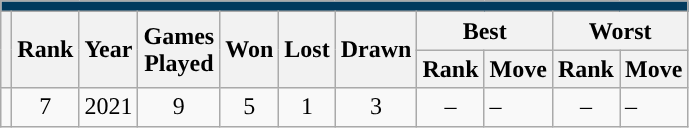<table class="wikitable sortable" style="text-align:center;">
<tr>
<th colspan=12 style="background: #013A5E; color: #FFFFFF;"><a href='#'></a></th>
</tr>
<tr>
<th rowspan=2></th>
<th rowspan=2>Rank</th>
<th rowspan=2>Year</th>
<th rowspan=2>Games<br>Played</th>
<th rowspan=2>Won</th>
<th rowspan=2>Lost</th>
<th rowspan=2>Drawn</th>
<th colspan=2>Best</th>
<th colspan=2>Worst</th>
</tr>
<tr>
<th>Rank</th>
<th>Move</th>
<th>Rank</th>
<th>Move</th>
</tr>
<tr>
<td></td>
<td>7</td>
<td>2021</td>
<td>9</td>
<td>5</td>
<td>1</td>
<td>3</td>
<td>–</td>
<td align=left> –</td>
<td>–</td>
<td align=left> –</td>
</tr>
</table>
